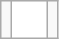<table class="wikitable">
<tr>
<td></td>
<td style="background:white;"> </td>
<td></td>
</tr>
</table>
